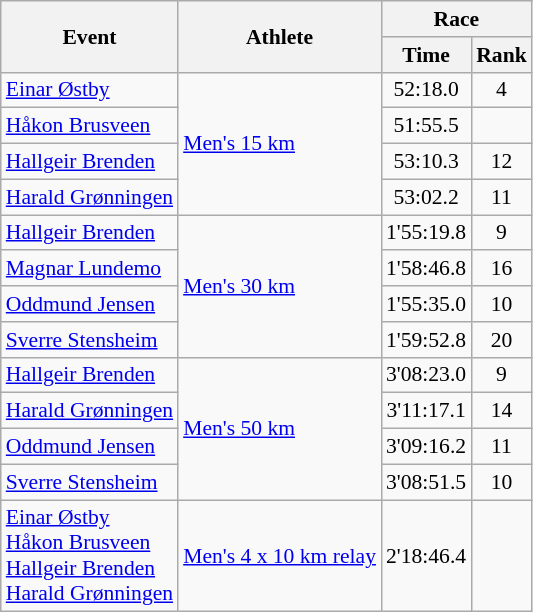<table class="wikitable" border="1" style="font-size:90%">
<tr>
<th rowspan=2>Event</th>
<th rowspan=2>Athlete</th>
<th colspan=2>Race</th>
</tr>
<tr>
<th>Time</th>
<th>Rank</th>
</tr>
<tr>
<td><a href='#'>Einar Østby</a></td>
<td rowspan=4><a href='#'>Men's 15 km</a></td>
<td align=center>52:18.0</td>
<td align=center>4</td>
</tr>
<tr>
<td><a href='#'>Håkon Brusveen</a></td>
<td align=center>51:55.5</td>
<td align=center></td>
</tr>
<tr>
<td><a href='#'>Hallgeir Brenden</a></td>
<td align=center>53:10.3</td>
<td align=center>12</td>
</tr>
<tr>
<td><a href='#'>Harald Grønningen</a></td>
<td align=center>53:02.2</td>
<td align=center>11</td>
</tr>
<tr>
<td><a href='#'>Hallgeir Brenden</a></td>
<td rowspan=4><a href='#'>Men's 30 km</a></td>
<td align=center>1'55:19.8</td>
<td align=center>9</td>
</tr>
<tr>
<td><a href='#'>Magnar Lundemo</a></td>
<td align=center>1'58:46.8</td>
<td align=center>16</td>
</tr>
<tr>
<td><a href='#'>Oddmund Jensen</a></td>
<td align=center>1'55:35.0</td>
<td align=center>10</td>
</tr>
<tr>
<td><a href='#'>Sverre Stensheim</a></td>
<td align=center>1'59:52.8</td>
<td align=center>20</td>
</tr>
<tr>
<td><a href='#'>Hallgeir Brenden</a></td>
<td rowspan=4><a href='#'>Men's 50 km</a></td>
<td align=center>3'08:23.0</td>
<td align=center>9</td>
</tr>
<tr>
<td><a href='#'>Harald Grønningen</a></td>
<td align=center>3'11:17.1</td>
<td align=center>14</td>
</tr>
<tr>
<td><a href='#'>Oddmund Jensen</a></td>
<td align=center>3'09:16.2</td>
<td align=center>11</td>
</tr>
<tr>
<td><a href='#'>Sverre Stensheim</a></td>
<td align=center>3'08:51.5</td>
<td align=center>10</td>
</tr>
<tr>
<td><a href='#'>Einar Østby</a><br><a href='#'>Håkon Brusveen</a><br><a href='#'>Hallgeir Brenden</a><br><a href='#'>Harald Grønningen</a></td>
<td><a href='#'>Men's 4 x 10 km relay</a></td>
<td align=center>2'18:46.4</td>
<td align=center></td>
</tr>
</table>
